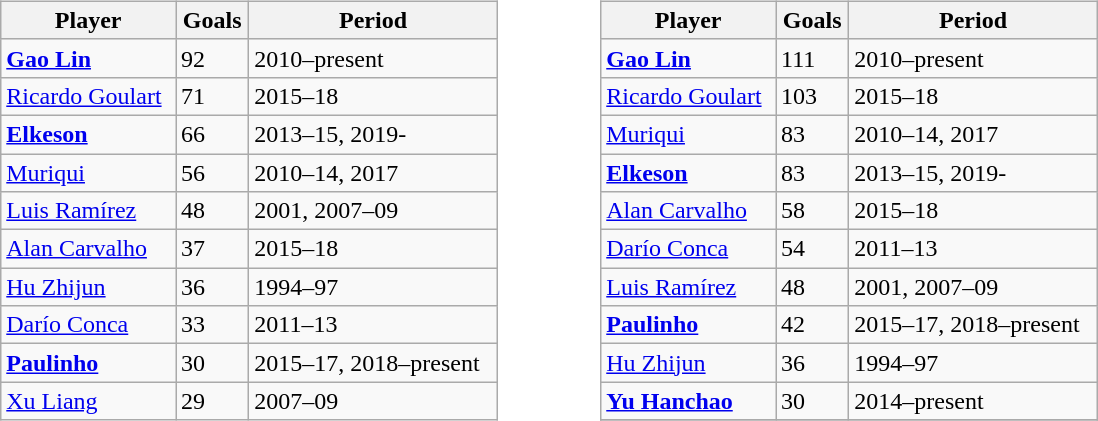<table>
<tr>
<td width="15"> </td>
<td valign="top"><br><table class="wikitable" style="text-align: left" width=100%>
<tr>
<th>Player</th>
<th>Goals</th>
<th>Period</th>
</tr>
<tr>
<td align=left> <strong><a href='#'>Gao Lin</a></strong></td>
<td>92</td>
<td>2010–present</td>
</tr>
<tr>
<td align=left> <a href='#'>Ricardo Goulart</a></td>
<td>71</td>
<td>2015–18</td>
</tr>
<tr>
<td align=left> <strong><a href='#'>Elkeson</a></strong></td>
<td>66</td>
<td>2013–15, 2019-</td>
</tr>
<tr>
<td align=left> <a href='#'>Muriqui</a></td>
<td>56</td>
<td>2010–14, 2017</td>
</tr>
<tr>
<td align=left> <a href='#'>Luis Ramírez</a></td>
<td>48</td>
<td>2001, 2007–09</td>
</tr>
<tr>
<td align=left> <a href='#'>Alan Carvalho</a></td>
<td>37</td>
<td>2015–18</td>
</tr>
<tr>
<td align=left> <a href='#'>Hu Zhijun</a></td>
<td>36</td>
<td>1994–97</td>
</tr>
<tr>
<td align=left> <a href='#'>Darío Conca</a></td>
<td>33</td>
<td>2011–13</td>
</tr>
<tr>
<td align=left> <strong><a href='#'>Paulinho</a></strong></td>
<td>30</td>
<td>2015–17, 2018–present</td>
</tr>
<tr>
<td align=left> <a href='#'>Xu Liang</a></td>
<td>29</td>
<td>2007–09</td>
</tr>
</table>
</td>
<td width="60"> </td>
<td valign="top"><br><table class="wikitable" style="text-align: left" width=100%>
<tr>
<th>Player</th>
<th>Goals</th>
<th>Period</th>
</tr>
<tr>
<td align=left> <strong><a href='#'>Gao Lin</a></strong></td>
<td>111</td>
<td>2010–present</td>
</tr>
<tr>
<td align=left> <a href='#'>Ricardo Goulart</a></td>
<td>103</td>
<td>2015–18</td>
</tr>
<tr>
<td align=left> <a href='#'>Muriqui</a></td>
<td>83</td>
<td>2010–14, 2017</td>
</tr>
<tr>
<td align=left> <strong><a href='#'>Elkeson</a></strong></td>
<td>83</td>
<td>2013–15, 2019-</td>
</tr>
<tr>
<td align=left> <a href='#'>Alan Carvalho</a></td>
<td>58</td>
<td>2015–18</td>
</tr>
<tr>
<td align=left> <a href='#'>Darío Conca</a></td>
<td>54</td>
<td>2011–13</td>
</tr>
<tr>
<td align=left> <a href='#'>Luis Ramírez</a></td>
<td>48</td>
<td>2001, 2007–09</td>
</tr>
<tr>
<td align=left> <strong><a href='#'>Paulinho</a></strong></td>
<td>42</td>
<td>2015–17, 2018–present</td>
</tr>
<tr>
<td align=left> <a href='#'>Hu Zhijun</a></td>
<td>36</td>
<td>1994–97</td>
</tr>
<tr>
<td align=left> <strong><a href='#'>Yu Hanchao</a></strong></td>
<td>30</td>
<td>2014–present</td>
</tr>
<tr>
</tr>
</table>
</td>
</tr>
</table>
